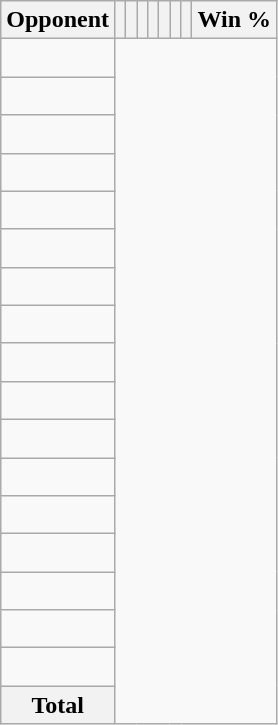<table class="wikitable sortable collapsible collapsed" style="text-align: center;">
<tr>
<th>Opponent</th>
<th></th>
<th></th>
<th></th>
<th></th>
<th></th>
<th></th>
<th></th>
<th>Win %</th>
</tr>
<tr>
<td align="left"><br></td>
</tr>
<tr>
<td align="left"><br></td>
</tr>
<tr>
<td align="left"><br></td>
</tr>
<tr>
<td align="left"><br></td>
</tr>
<tr>
<td align="left"><br></td>
</tr>
<tr>
<td align="left"><br></td>
</tr>
<tr>
<td align="left"><br></td>
</tr>
<tr>
<td align="left"><br></td>
</tr>
<tr>
<td align="left"><br></td>
</tr>
<tr>
<td align="left"><br></td>
</tr>
<tr>
<td align="left"><br></td>
</tr>
<tr>
<td align="left"><br></td>
</tr>
<tr>
<td align="left"><br></td>
</tr>
<tr>
<td align="left"><br></td>
</tr>
<tr>
<td align="left"><br></td>
</tr>
<tr>
<td align="left"><br></td>
</tr>
<tr>
<td align="left"><br></td>
</tr>
<tr class=sortbottom>
<th>Total<br></th>
</tr>
</table>
